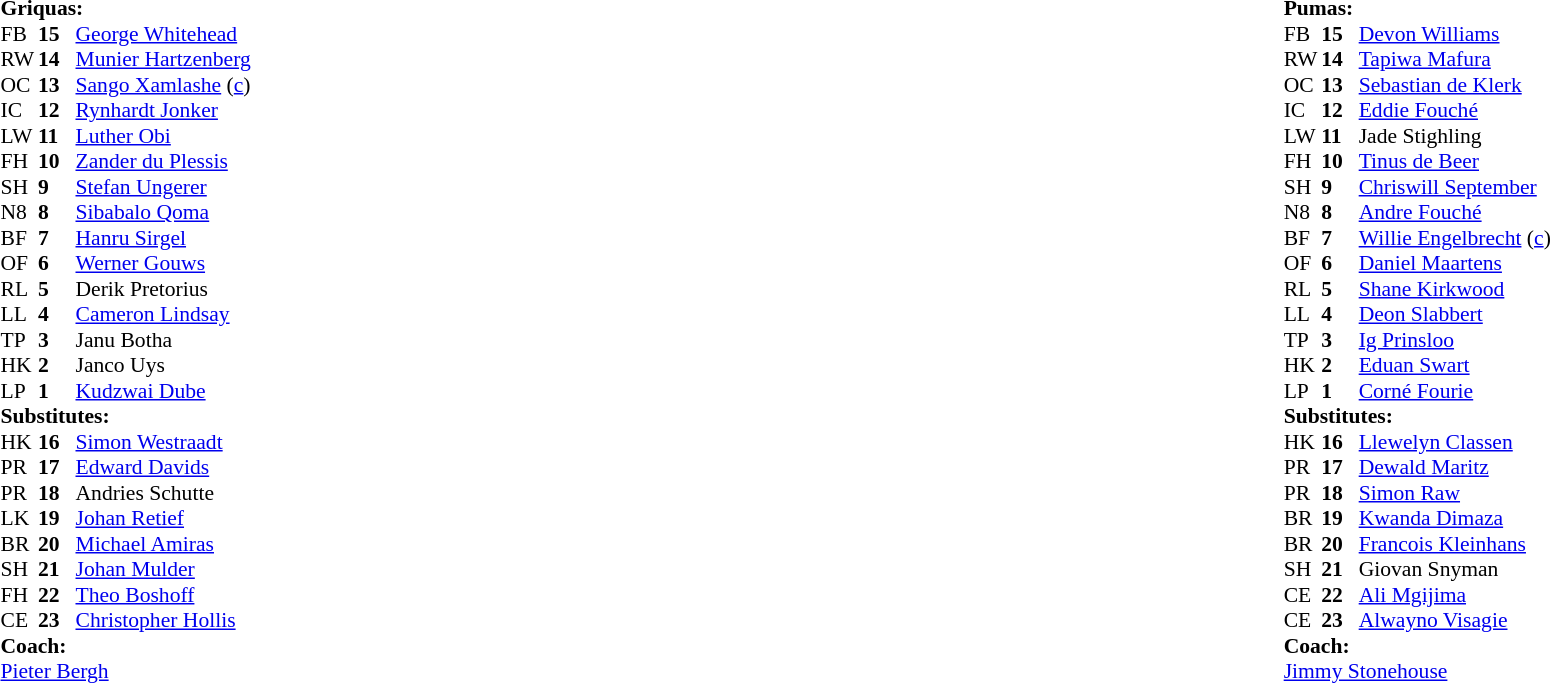<table style="width:100%;">
<tr>
<td style="vertical-align:top; width:50%;"><br><table cellspacing="0" cellpadding="0" style="font-size: 90%">
<tr>
<td colspan="4"><strong>Griquas:</strong></td>
</tr>
<tr>
<th width="25"></th>
<th width="25"></th>
</tr>
<tr>
<td>FB</td>
<td><strong>15</strong></td>
<td><a href='#'>George Whitehead</a></td>
<td></td>
<td></td>
</tr>
<tr>
<td>RW</td>
<td><strong>14</strong></td>
<td><a href='#'>Munier Hartzenberg</a></td>
<td></td>
<td></td>
</tr>
<tr>
<td>OC</td>
<td><strong>13</strong></td>
<td><a href='#'>Sango Xamlashe</a> (<a href='#'>c</a>)</td>
<td></td>
<td></td>
</tr>
<tr>
<td>IC</td>
<td><strong>12</strong></td>
<td><a href='#'>Rynhardt Jonker</a></td>
<td></td>
<td></td>
</tr>
<tr>
<td>LW</td>
<td><strong>11</strong></td>
<td><a href='#'>Luther Obi</a></td>
<td></td>
<td></td>
</tr>
<tr>
<td>FH</td>
<td><strong>10</strong></td>
<td><a href='#'>Zander du Plessis</a></td>
<td></td>
<td></td>
</tr>
<tr>
<td>SH</td>
<td><strong>9</strong></td>
<td><a href='#'>Stefan Ungerer</a></td>
<td></td>
<td></td>
</tr>
<tr>
<td>N8</td>
<td><strong>8</strong></td>
<td><a href='#'>Sibabalo Qoma</a></td>
<td></td>
<td></td>
</tr>
<tr>
<td>BF</td>
<td><strong>7</strong></td>
<td><a href='#'>Hanru Sirgel</a></td>
<td></td>
<td></td>
</tr>
<tr>
<td>OF</td>
<td><strong>6</strong></td>
<td><a href='#'>Werner Gouws</a></td>
<td></td>
<td></td>
</tr>
<tr>
<td>RL</td>
<td><strong>5</strong></td>
<td>Derik Pretorius</td>
<td></td>
<td></td>
</tr>
<tr>
<td>LL</td>
<td><strong>4</strong></td>
<td><a href='#'>Cameron Lindsay</a></td>
<td></td>
<td></td>
</tr>
<tr>
<td>TP</td>
<td><strong>3</strong></td>
<td>Janu Botha</td>
<td></td>
<td></td>
</tr>
<tr>
<td>HK</td>
<td><strong>2</strong></td>
<td>Janco Uys</td>
<td></td>
<td></td>
</tr>
<tr>
<td>LP</td>
<td><strong>1</strong></td>
<td><a href='#'>Kudzwai Dube</a></td>
<td></td>
<td></td>
</tr>
<tr>
<td colspan="3"><strong>Substitutes:</strong></td>
</tr>
<tr>
<td>HK</td>
<td><strong>16</strong></td>
<td><a href='#'>Simon Westraadt</a></td>
<td></td>
<td></td>
</tr>
<tr>
<td>PR</td>
<td><strong>17</strong></td>
<td><a href='#'>Edward Davids</a></td>
<td></td>
<td></td>
</tr>
<tr>
<td>PR</td>
<td><strong>18</strong></td>
<td>Andries Schutte</td>
<td></td>
<td></td>
</tr>
<tr>
<td>LK</td>
<td><strong>19</strong></td>
<td><a href='#'>Johan Retief</a></td>
<td></td>
<td></td>
</tr>
<tr>
<td>BR</td>
<td><strong>20</strong></td>
<td><a href='#'>Michael Amiras</a></td>
<td></td>
<td></td>
</tr>
<tr>
<td>SH</td>
<td><strong>21</strong></td>
<td><a href='#'>Johan Mulder</a></td>
<td></td>
<td></td>
</tr>
<tr>
<td>FH</td>
<td><strong>22</strong></td>
<td><a href='#'>Theo Boshoff</a></td>
<td></td>
<td></td>
</tr>
<tr>
<td>CE</td>
<td><strong>23</strong></td>
<td><a href='#'>Christopher Hollis</a></td>
<td></td>
<td></td>
</tr>
<tr>
<td colspan="3"><strong>Coach:</strong></td>
</tr>
<tr>
<td colspan="4"><a href='#'>Pieter Bergh</a></td>
</tr>
</table>
</td>
<td style="vertical-align:top; width:50%;"><br><table cellspacing="0" cellpadding="0" style="font-size:90%; margin:auto;">
<tr>
<td colspan="4"><strong>Pumas:</strong></td>
</tr>
<tr>
<th width="25"></th>
<th width="25"></th>
</tr>
<tr>
<td>FB</td>
<td><strong>15</strong></td>
<td><a href='#'>Devon Williams</a></td>
<td></td>
<td></td>
</tr>
<tr>
<td>RW</td>
<td><strong>14</strong></td>
<td><a href='#'>Tapiwa Mafura</a></td>
<td></td>
<td></td>
</tr>
<tr>
<td>OC</td>
<td><strong>13</strong></td>
<td><a href='#'>Sebastian de Klerk</a></td>
<td></td>
<td></td>
</tr>
<tr>
<td>IC</td>
<td><strong>12</strong></td>
<td><a href='#'>Eddie Fouché</a></td>
<td></td>
<td></td>
</tr>
<tr>
<td>LW</td>
<td><strong>11</strong></td>
<td>Jade Stighling</td>
<td></td>
<td></td>
</tr>
<tr>
<td>FH</td>
<td><strong>10</strong></td>
<td><a href='#'>Tinus de Beer</a></td>
<td></td>
<td></td>
</tr>
<tr>
<td>SH</td>
<td><strong>9</strong></td>
<td><a href='#'>Chriswill September</a></td>
<td></td>
<td></td>
</tr>
<tr>
<td>N8</td>
<td><strong>8</strong></td>
<td><a href='#'>Andre Fouché</a></td>
<td></td>
<td></td>
</tr>
<tr>
<td>BF</td>
<td><strong>7</strong></td>
<td><a href='#'>Willie Engelbrecht</a> (<a href='#'>c</a>)</td>
<td></td>
<td></td>
</tr>
<tr>
<td>OF</td>
<td><strong>6</strong></td>
<td><a href='#'>Daniel Maartens</a></td>
<td></td>
<td></td>
</tr>
<tr>
<td>RL</td>
<td><strong>5</strong></td>
<td><a href='#'>Shane Kirkwood</a></td>
<td></td>
<td></td>
</tr>
<tr>
<td>LL</td>
<td><strong>4</strong></td>
<td><a href='#'>Deon Slabbert</a></td>
<td></td>
<td></td>
</tr>
<tr>
<td>TP</td>
<td><strong>3</strong></td>
<td><a href='#'>Ig Prinsloo</a></td>
<td></td>
<td></td>
</tr>
<tr>
<td>HK</td>
<td><strong>2</strong></td>
<td><a href='#'>Eduan Swart</a></td>
<td></td>
<td></td>
</tr>
<tr>
<td>LP</td>
<td><strong>1</strong></td>
<td><a href='#'>Corné Fourie</a></td>
<td></td>
<td></td>
</tr>
<tr>
<td colspan="3"><strong>Substitutes:</strong></td>
</tr>
<tr>
<td>HK</td>
<td><strong>16</strong></td>
<td><a href='#'>Llewelyn Classen</a></td>
<td></td>
<td></td>
</tr>
<tr>
<td>PR</td>
<td><strong>17</strong></td>
<td><a href='#'>Dewald Maritz</a></td>
<td></td>
<td></td>
</tr>
<tr>
<td>PR</td>
<td><strong>18</strong></td>
<td><a href='#'>Simon Raw</a></td>
<td></td>
<td></td>
</tr>
<tr>
<td>BR</td>
<td><strong>19</strong></td>
<td><a href='#'>Kwanda Dimaza</a></td>
<td></td>
<td></td>
</tr>
<tr>
<td>BR</td>
<td><strong>20</strong></td>
<td><a href='#'>Francois Kleinhans</a></td>
<td></td>
<td></td>
</tr>
<tr>
<td>SH</td>
<td><strong>21</strong></td>
<td>Giovan Snyman</td>
<td></td>
<td></td>
</tr>
<tr>
<td>CE</td>
<td><strong>22</strong></td>
<td><a href='#'>Ali Mgijima</a></td>
<td></td>
<td></td>
</tr>
<tr>
<td>CE</td>
<td><strong>23</strong></td>
<td><a href='#'>Alwayno Visagie</a></td>
<td></td>
<td></td>
</tr>
<tr>
<td colspan="3"><strong>Coach:</strong></td>
</tr>
<tr>
<td colspan="4"><a href='#'>Jimmy Stonehouse</a></td>
</tr>
</table>
</td>
</tr>
</table>
